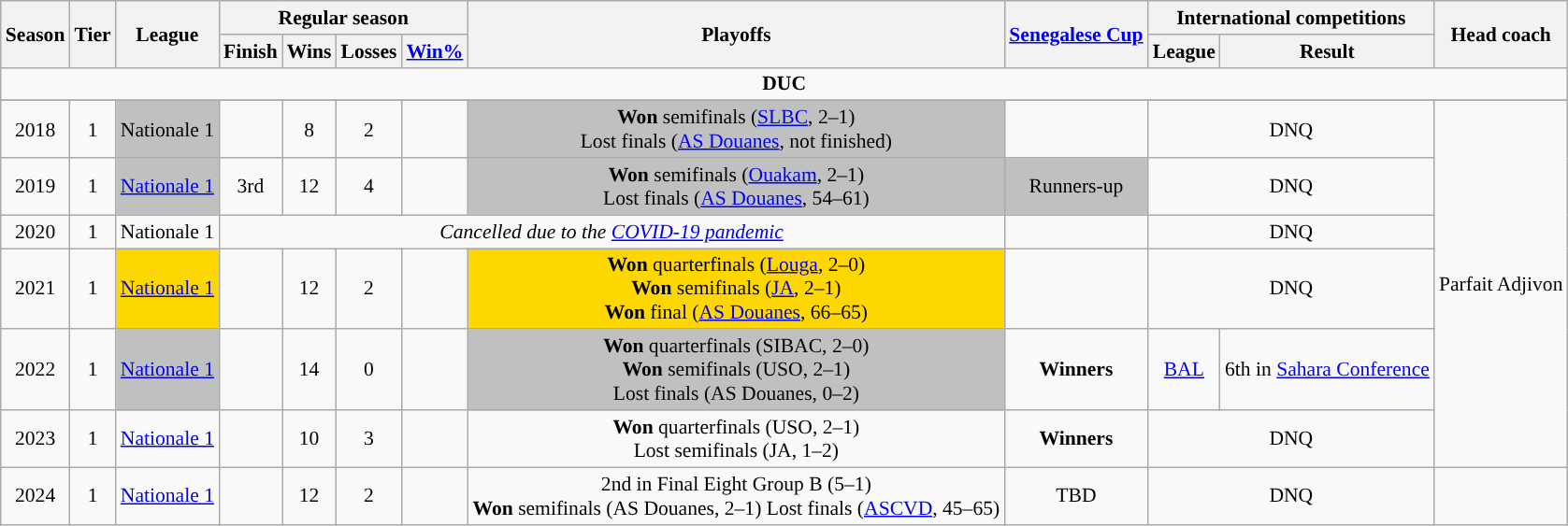<table class="wikitable plainrowheaders" style="text-align:center; font-size:90%" summary="Season (sortable), Team, Conference, Conference finish (sortable), Division, Division finish (sortable), Wins (sortable), Losses (sortable), Win% (sortable), GB (sortable), Playoffs, Awards and Head coach">
<tr>
<th scope="col" rowspan=2>Season</th>
<th scope="col" rowspan=2>Tier</th>
<th scope="col" rowspan=2>League</th>
<th colspan="4" scope="col">Regular season</th>
<th scope="col" rowspan=2>Playoffs</th>
<th scope="col" rowspan=2><a href='#'>Senegalese Cup</a></th>
<th scope="col" colspan=2>International competitions</th>
<th scope="col" rowspan=2>Head coach</th>
</tr>
<tr>
<th scope="col">Finish</th>
<th scope="col">Wins</th>
<th scope="col">Losses</th>
<th scope="col"><a href='#'>Win%</a></th>
<th scope="col">League</th>
<th scope="col">Result</th>
</tr>
<tr class="sortbottom">
<td colspan="14" class=unsortable align=center><strong>DUC</strong></td>
</tr>
<tr>
</tr>
<tr>
<td>2018</td>
<td>1</td>
<td bgcolor=silver>Nationale 1</td>
<td></td>
<td>8</td>
<td>2</td>
<td></td>
<td bgcolor=silver><strong>Won</strong> semifinals (<a href='#'>SLBC</a>, 2–1)<br>Lost finals (<a href='#'>AS Douanes</a>, not finished)</td>
<td></td>
<td colspan=2>DNQ</td>
<td rowspan="6">Parfait Adjivon</td>
</tr>
<tr>
<td>2019</td>
<td>1</td>
<td bgcolor=silver><a href='#'>Nationale 1</a></td>
<td>3rd</td>
<td>12</td>
<td>4</td>
<td></td>
<td bgcolor=silver><strong>Won</strong> semifinals (<a href='#'>Ouakam</a>, 2–1)<br>Lost finals (<a href='#'>AS Douanes</a>, 54–61)</td>
<td bgcolor=silver>Runners-up</td>
<td colspan=2>DNQ</td>
</tr>
<tr>
<td>2020</td>
<td>1</td>
<td>Nationale 1</td>
<td colspan="5"><em>Cancelled due to the <a href='#'>COVID-19 pandemic</a></em></td>
<td></td>
<td colspan=2>DNQ</td>
</tr>
<tr>
<td>2021</td>
<td>1</td>
<td bgcolor=gold><a href='#'>Nationale 1</a></td>
<td></td>
<td>12</td>
<td>2</td>
<td></td>
<td bgcolor=gold><strong>Won</strong> quarterfinals (<a href='#'>Louga</a>, 2–0)<br><strong>Won</strong> semifinals (<a href='#'>JA</a>, 2–1)<br><strong>Won</strong> final (<a href='#'>AS Douanes</a>, 66–65)</td>
<td></td>
<td colspan=2>DNQ</td>
</tr>
<tr>
<td>2022</td>
<td>1</td>
<td bgcolor=silver><a href='#'>Nationale 1</a></td>
<td></td>
<td>14</td>
<td>0</td>
<td></td>
<td bgcolor=silver><strong>Won</strong> quarterfinals (SIBAC, 2–0)<br><strong>Won</strong> semifinals (USO, 2–1)<br>Lost finals (AS Douanes, 0–2)</td>
<td><strong>Winners</strong></td>
<td><a href='#'>BAL</a></td>
<td>6th in <a href='#'>Sahara Conference</a></td>
</tr>
<tr>
<td>2023</td>
<td>1</td>
<td><a href='#'>Nationale 1</a></td>
<td></td>
<td>10</td>
<td>3</td>
<td></td>
<td><strong>Won</strong> quarterfinals (USO, 2–1)<br>Lost semifinals (JA, 1–2)</td>
<td><strong>Winners</strong></td>
<td colspan="2">DNQ</td>
</tr>
<tr>
<td>2024</td>
<td>1</td>
<td><a href='#'>Nationale 1</a></td>
<td></td>
<td>12</td>
<td>2</td>
<td></td>
<td>2nd in Final Eight Group B (5–1)<br><strong>Won</strong> semifinals (AS Douanes, 2–1)
Lost finals (<a href='#'>ASCVD</a>, 45–65)</td>
<td>TBD</td>
<td colspan="2">DNQ</td>
<td></td>
</tr>
</table>
